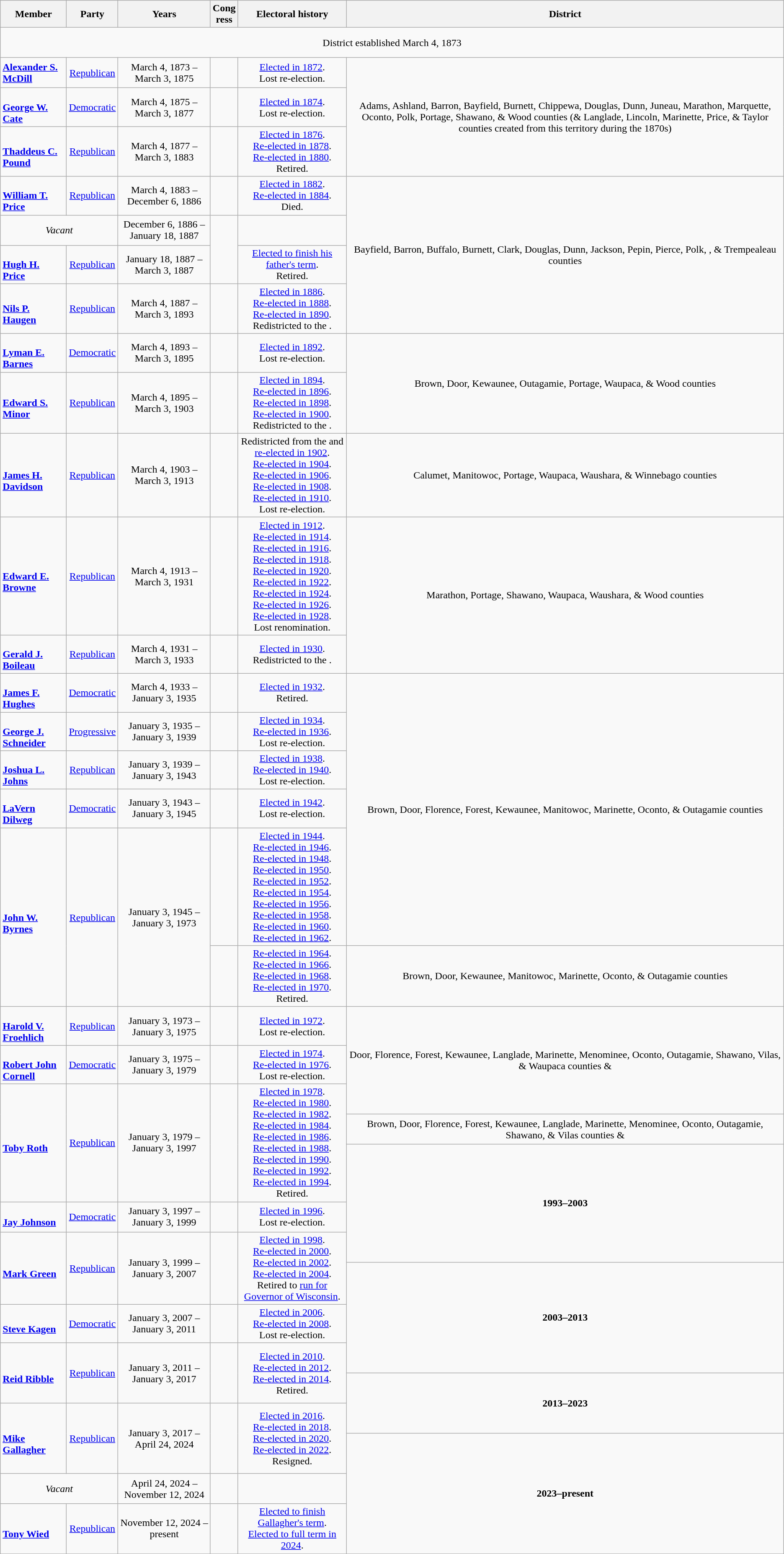<table class=wikitable style="text-align:center">
<tr>
<th>Member</th>
<th>Party</th>
<th>Years</th>
<th>Cong<br>ress</th>
<th>Electoral history</th>
<th>District</th>
</tr>
<tr style="height:3em">
<td colspan=6>District established March 4, 1873</td>
</tr>
<tr style="height:3em">
<td align=left><strong><a href='#'>Alexander S. McDill</a></strong><br></td>
<td><a href='#'>Republican</a></td>
<td nowrap>March 4, 1873 –<br>March 3, 1875</td>
<td></td>
<td><a href='#'>Elected in 1872</a>.<br>Lost re-election.</td>
<td rowspan=3> Adams, Ashland, Barron, Bayfield, Burnett, Chippewa, Douglas, Dunn, Juneau, Marathon, Marquette, Oconto, Polk, Portage, Shawano, & Wood counties (& Langlade, Lincoln, Marinette, Price, & Taylor counties created from this territory during the 1870s)</td>
</tr>
<tr style="height:3em">
<td align=left><br><strong><a href='#'>George W. Cate</a></strong><br></td>
<td><a href='#'>Democratic</a></td>
<td nowrap>March 4, 1875 –<br>March 3, 1877</td>
<td></td>
<td><a href='#'>Elected in 1874</a>.<br>Lost re-election.</td>
</tr>
<tr style="height:3em">
<td align=left><br><strong><a href='#'>Thaddeus C. Pound</a></strong><br></td>
<td><a href='#'>Republican</a></td>
<td nowrap>March 4, 1877 –<br>March 3, 1883</td>
<td></td>
<td><a href='#'>Elected in 1876</a>.<br><a href='#'>Re-elected in 1878</a>.<br><a href='#'>Re-elected in 1880</a>.<br>Retired.</td>
</tr>
<tr style="height:3em">
<td align=left><br><strong><a href='#'>William T. Price</a></strong><br></td>
<td><a href='#'>Republican</a></td>
<td nowrap>March 4, 1883 –<br>December 6, 1886</td>
<td></td>
<td><a href='#'>Elected in 1882</a>.<br><a href='#'>Re-elected in 1884</a>.<br>Died.</td>
<td rowspan=4> Bayfield, Barron, Buffalo, Burnett, Clark, Douglas, Dunn,  Jackson, Pepin, Pierce, Polk, , & Trempealeau counties</td>
</tr>
<tr style="height:3em">
<td colspan=2><em>Vacant</em></td>
<td nowrap>December 6, 1886 –<br>January 18, 1887</td>
<td rowspan=2></td>
<td></td>
</tr>
<tr style="height:3em">
<td align=left><br><strong><a href='#'>Hugh H. Price</a></strong><br></td>
<td><a href='#'>Republican</a></td>
<td nowrap>January 18, 1887 –<br>March 3, 1887</td>
<td><a href='#'>Elected to finish his father's term</a>.<br>Retired.</td>
</tr>
<tr style="height:3em">
<td align=left><br><strong><a href='#'>Nils P. Haugen</a></strong><br></td>
<td><a href='#'>Republican</a></td>
<td nowrap>March 4, 1887 –<br>March 3, 1893</td>
<td></td>
<td><a href='#'>Elected in 1886</a>.<br><a href='#'>Re-elected in 1888</a>.<br><a href='#'>Re-elected in 1890</a>.<br>Redistricted to the .</td>
</tr>
<tr style="height:3em">
<td align=left><br><strong><a href='#'>Lyman E. Barnes</a></strong><br></td>
<td><a href='#'>Democratic</a></td>
<td nowrap>March 4, 1893 –<br>March 3, 1895</td>
<td></td>
<td><a href='#'>Elected in 1892</a>.<br>Lost re-election.</td>
<td rowspan=2> Brown, Door, Kewaunee, Outagamie, Portage, Waupaca, & Wood counties</td>
</tr>
<tr style="height:3em">
<td align=left><br><strong><a href='#'>Edward S. Minor</a></strong><br></td>
<td><a href='#'>Republican</a></td>
<td nowrap>March 4, 1895 –<br>March 3, 1903</td>
<td></td>
<td><a href='#'>Elected in 1894</a>.<br><a href='#'>Re-elected in 1896</a>.<br><a href='#'>Re-elected in 1898</a>.<br><a href='#'>Re-elected in 1900</a>.<br>Redistricted to the .</td>
</tr>
<tr style="height:3em">
<td align=left><br><strong><a href='#'>James H. Davidson</a></strong><br></td>
<td><a href='#'>Republican</a></td>
<td nowrap>March 4, 1903 –<br>March 3, 1913</td>
<td></td>
<td>Redistricted from the  and <a href='#'>re-elected in 1902</a>.<br><a href='#'>Re-elected in 1904</a>.<br><a href='#'>Re-elected in 1906</a>.<br><a href='#'>Re-elected in 1908</a>.<br><a href='#'>Re-elected in 1910</a>.<br>Lost re-election.</td>
<td> Calumet, Manitowoc, Portage, Waupaca, Waushara, & Winnebago counties</td>
</tr>
<tr style="height:3em">
<td align=left><br><strong><a href='#'>Edward E. Browne</a></strong><br></td>
<td><a href='#'>Republican</a></td>
<td nowrap>March 4, 1913 –<br>March 3, 1931</td>
<td></td>
<td><a href='#'>Elected in 1912</a>.<br><a href='#'>Re-elected in 1914</a>.<br><a href='#'>Re-elected in 1916</a>.<br><a href='#'>Re-elected in 1918</a>.<br><a href='#'>Re-elected in 1920</a>.<br><a href='#'>Re-elected in 1922</a>.<br><a href='#'>Re-elected in 1924</a>.<br><a href='#'>Re-elected in 1926</a>.<br><a href='#'>Re-elected in 1928</a>.<br>Lost renomination.</td>
<td rowspan=2> Marathon, Portage, Shawano, Waupaca, Waushara, & Wood counties</td>
</tr>
<tr style="height:3em">
<td align=left><br><strong><a href='#'>Gerald J. Boileau</a></strong><br></td>
<td><a href='#'>Republican</a></td>
<td nowrap>March 4, 1931 –<br>March 3, 1933</td>
<td></td>
<td><a href='#'>Elected in 1930</a>.<br>Redistricted to the .</td>
</tr>
<tr style="height:3em">
<td align=left><br><strong><a href='#'>James F. Hughes</a></strong><br></td>
<td><a href='#'>Democratic</a></td>
<td nowrap>March 4, 1933 –<br>January 3, 1935</td>
<td></td>
<td><a href='#'>Elected in 1932</a>.<br>Retired.</td>
<td rowspan=5> Brown, Door, Florence, Forest, Kewaunee, Manitowoc, Marinette, Oconto, & Outagamie counties</td>
</tr>
<tr style="height:3em">
<td align=left><br><strong><a href='#'>George J. Schneider</a></strong><br></td>
<td><a href='#'>Progressive</a></td>
<td nowrap>January 3, 1935 –<br>January 3, 1939</td>
<td></td>
<td><a href='#'>Elected in 1934</a>.<br><a href='#'>Re-elected in 1936</a>.<br>Lost re-election.</td>
</tr>
<tr style="height:3em">
<td align=left><br><strong><a href='#'>Joshua L. Johns</a></strong><br></td>
<td><a href='#'>Republican</a></td>
<td nowrap>January 3, 1939 –<br>January 3, 1943</td>
<td></td>
<td><a href='#'>Elected in 1938</a>.<br><a href='#'>Re-elected in 1940</a>.<br>Lost re-election.</td>
</tr>
<tr style="height:3em">
<td align=left><br><strong><a href='#'>LaVern Dilweg</a></strong><br></td>
<td><a href='#'>Democratic</a></td>
<td nowrap>January 3, 1943 –<br>January 3, 1945</td>
<td></td>
<td><a href='#'>Elected in 1942</a>.<br>Lost re-election.</td>
</tr>
<tr style="height:3em">
<td rowspan=2 align=left><br><strong><a href='#'>John W. Byrnes</a></strong><br></td>
<td rowspan=2 ><a href='#'>Republican</a></td>
<td rowspan=2 nowrap>January 3, 1945 –<br>January 3, 1973</td>
<td></td>
<td><a href='#'>Elected in 1944</a>.<br><a href='#'>Re-elected in 1946</a>.<br><a href='#'>Re-elected in 1948</a>.<br><a href='#'>Re-elected in 1950</a>.<br><a href='#'>Re-elected in 1952</a>.<br><a href='#'>Re-elected in 1954</a>.<br><a href='#'>Re-elected in 1956</a>.<br><a href='#'>Re-elected in 1958</a>.<br><a href='#'>Re-elected in 1960</a>.<br><a href='#'>Re-elected in 1962</a>.</td>
</tr>
<tr style="height:3em">
<td></td>
<td><a href='#'>Re-elected in 1964</a>.<br><a href='#'>Re-elected in 1966</a>.<br><a href='#'>Re-elected in 1968</a>.<br><a href='#'>Re-elected in 1970</a>.<br>Retired.</td>
<td> Brown, Door, Kewaunee, Manitowoc, Marinette, Oconto, & Outagamie counties</td>
</tr>
<tr style="height:3em">
<td align=left><br><strong><a href='#'>Harold V. Froehlich</a></strong><br></td>
<td><a href='#'>Republican</a></td>
<td nowrap>January 3, 1973 –<br>January 3, 1975</td>
<td></td>
<td><a href='#'>Elected in 1972</a>.<br>Lost re-election.</td>
<td rowspan=3> Door, Florence, Forest, Kewaunee, Langlade, Marinette, Menominee, Oconto, Outagamie, Shawano, Vilas, & Waupaca counties & </td>
</tr>
<tr style="height:3em">
<td align=left><br><strong><a href='#'>Robert John Cornell</a></strong><br></td>
<td><a href='#'>Democratic</a></td>
<td nowrap>January 3, 1975 –<br>January 3, 1979</td>
<td></td>
<td><a href='#'>Elected in 1974</a>.<br><a href='#'>Re-elected in 1976</a>.<br>Lost re-election.</td>
</tr>
<tr style="height:3em">
<td rowspan=3 align=left><br><strong><a href='#'>Toby Roth</a></strong><br></td>
<td rowspan=3 ><a href='#'>Republican</a></td>
<td rowspan=3 nowrap>January 3, 1979 –<br>January 3, 1997</td>
<td rowspan=3></td>
<td rowspan=3><a href='#'>Elected in 1978</a>.<br><a href='#'>Re-elected in 1980</a>.<br><a href='#'>Re-elected in 1982</a>.<br><a href='#'>Re-elected in 1984</a>.<br><a href='#'>Re-elected in 1986</a>.<br><a href='#'>Re-elected in 1988</a>.<br><a href='#'>Re-elected in 1990</a>.<br><a href='#'>Re-elected in 1992</a>.<br><a href='#'>Re-elected in 1994</a>.<br>Retired.</td>
</tr>
<tr style="height:3em">
<td> Brown, Door, Florence, Forest, Kewaunee, Langlade, Marinette, Menominee, Oconto, Outagamie, Shawano, & Vilas counties & </td>
</tr>
<tr style="height:3em">
<td rowspan=3><strong>1993–2003</strong><br></td>
</tr>
<tr style="height:3em">
<td align=left><br><strong><a href='#'>Jay Johnson</a></strong><br></td>
<td><a href='#'>Democratic</a></td>
<td nowrap>January 3, 1997 –<br>January 3, 1999</td>
<td></td>
<td><a href='#'>Elected in 1996</a>.<br>Lost re-election.</td>
</tr>
<tr style="height:3em">
<td rowspan=2 align=left><br><strong><a href='#'>Mark Green</a></strong><br></td>
<td rowspan=2 ><a href='#'>Republican</a></td>
<td rowspan=2 nowrap>January 3, 1999 –<br>January 3, 2007</td>
<td rowspan=2></td>
<td rowspan=2><a href='#'>Elected in 1998</a>.<br><a href='#'>Re-elected in 2000</a>.<br><a href='#'>Re-elected in 2002</a>.<br><a href='#'>Re-elected in 2004</a>.<br>Retired to <a href='#'>run for Governor of Wisconsin</a>.</td>
</tr>
<tr style="height:3em">
<td rowspan=3><strong>2003–2013</strong><br></td>
</tr>
<tr style="height:3em">
<td align=left><br><strong><a href='#'>Steve Kagen</a></strong><br></td>
<td><a href='#'>Democratic</a></td>
<td nowrap>January 3, 2007 –<br>January 3, 2011</td>
<td></td>
<td><a href='#'>Elected in 2006</a>.<br><a href='#'>Re-elected in 2008</a>.<br>Lost re-election.</td>
</tr>
<tr style="height:3em">
<td rowspan=2 align=left><br><strong><a href='#'>Reid Ribble</a></strong><br></td>
<td rowspan=2 ><a href='#'>Republican</a></td>
<td rowspan=2 nowrap>January 3, 2011 –<br>January 3, 2017</td>
<td rowspan=2></td>
<td rowspan=2><a href='#'>Elected in 2010</a>.<br><a href='#'>Re-elected in 2012</a>.<br><a href='#'>Re-elected in 2014</a>.<br>Retired.</td>
</tr>
<tr style="height:3em">
<td rowspan=2><strong>2013–2023</strong><br></td>
</tr>
<tr style="height:3em">
<td rowspan=2 align=left><br><strong><a href='#'>Mike Gallagher</a></strong><br></td>
<td rowspan=2 ><a href='#'>Republican</a></td>
<td rowspan=2 nowrap>January 3, 2017 –<br>April 24, 2024</td>
<td rowspan=2></td>
<td rowspan=2><a href='#'>Elected in 2016</a>.<br><a href='#'>Re-elected in 2018</a>.<br><a href='#'>Re-elected in 2020</a>.<br><a href='#'>Re-elected in 2022</a>.<br>Resigned.</td>
</tr>
<tr style="height:4em">
<td rowspan="3"><strong>2023–present</strong><br></td>
</tr>
<tr style="height:3em">
<td colspan=2><em>Vacant</em></td>
<td nowrap>April 24, 2024 –<br>November 12, 2024</td>
<td></td>
<td></td>
</tr>
<tr>
<td align=left><br><strong><a href='#'>Tony Wied</a></strong><br></td>
<td><a href='#'>Republican</a></td>
<td nowrap>November 12, 2024 –<br>present</td>
<td></td>
<td><a href='#'>Elected to finish Gallagher's term</a>. <br> <a href='#'>Elected to full term in 2024</a>.</td>
</tr>
</table>
